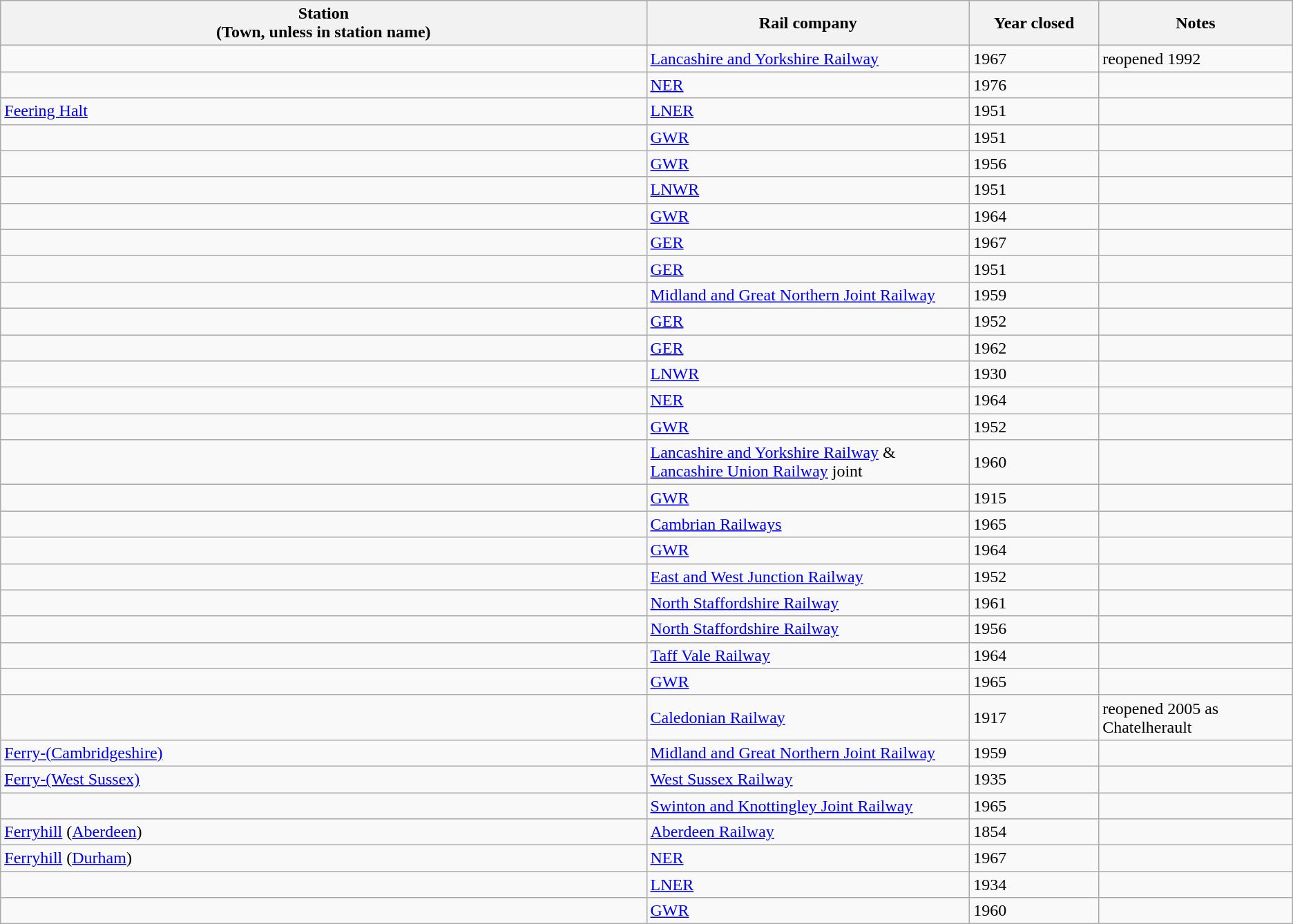<table class="wikitable sortable">
<tr>
<th style="width:50%">Station<br>(Town, unless in station name)</th>
<th style="width:25%">Rail company</th>
<th style="width:10%">Year closed</th>
<th style="width:20%">Notes</th>
</tr>
<tr>
<td></td>
<td><a href='#'>Lancashire and Yorkshire Railway</a></td>
<td>1967</td>
<td>reopened 1992</td>
</tr>
<tr>
<td></td>
<td><a href='#'>NER</a></td>
<td>1976</td>
<td></td>
</tr>
<tr>
<td><a href='#'>Feering Halt</a></td>
<td><a href='#'>LNER</a></td>
<td>1951</td>
<td></td>
</tr>
<tr>
<td></td>
<td><a href='#'>GWR</a></td>
<td>1951</td>
<td></td>
</tr>
<tr>
<td></td>
<td><a href='#'>GWR</a></td>
<td>1956</td>
<td></td>
</tr>
<tr>
<td></td>
<td><a href='#'>LNWR</a></td>
<td>1951</td>
<td></td>
</tr>
<tr>
<td></td>
<td><a href='#'>GWR</a></td>
<td>1964</td>
<td></td>
</tr>
<tr>
<td></td>
<td><a href='#'>GER</a></td>
<td>1967</td>
<td></td>
</tr>
<tr>
<td></td>
<td><a href='#'>GER</a></td>
<td>1951</td>
<td></td>
</tr>
<tr>
<td></td>
<td><a href='#'>Midland and Great Northern Joint Railway</a></td>
<td>1959</td>
<td></td>
</tr>
<tr>
<td></td>
<td><a href='#'>GER</a></td>
<td>1952</td>
<td></td>
</tr>
<tr>
<td></td>
<td><a href='#'>GER</a></td>
<td>1962</td>
<td></td>
</tr>
<tr>
<td></td>
<td><a href='#'>LNWR</a></td>
<td>1930</td>
<td></td>
</tr>
<tr>
<td></td>
<td><a href='#'>NER</a></td>
<td>1964</td>
<td></td>
</tr>
<tr>
<td></td>
<td><a href='#'>GWR</a></td>
<td>1952</td>
<td></td>
</tr>
<tr>
<td></td>
<td><a href='#'>Lancashire and Yorkshire Railway</a> & <a href='#'>Lancashire Union Railway</a> joint</td>
<td>1960</td>
<td></td>
</tr>
<tr>
<td></td>
<td><a href='#'>GWR</a></td>
<td>1915</td>
<td></td>
</tr>
<tr>
<td></td>
<td><a href='#'>Cambrian Railways</a></td>
<td>1965</td>
<td></td>
</tr>
<tr>
<td></td>
<td><a href='#'>GWR</a></td>
<td>1964</td>
<td></td>
</tr>
<tr>
<td></td>
<td><a href='#'>East and West Junction Railway</a></td>
<td>1952</td>
<td></td>
</tr>
<tr>
<td></td>
<td><a href='#'>North Staffordshire Railway</a></td>
<td>1961</td>
<td></td>
</tr>
<tr>
<td></td>
<td><a href='#'>North Staffordshire Railway</a></td>
<td>1956</td>
<td></td>
</tr>
<tr>
<td></td>
<td><a href='#'>Taff Vale Railway</a></td>
<td>1964</td>
<td></td>
</tr>
<tr>
<td></td>
<td><a href='#'>GWR</a></td>
<td>1965</td>
<td></td>
</tr>
<tr>
<td></td>
<td><a href='#'>Caledonian Railway</a></td>
<td>1917</td>
<td>reopened 2005 as Chatelherault</td>
</tr>
<tr>
<td><a href='#'>Ferry-(Cambridgeshire)</a></td>
<td><a href='#'>Midland and Great Northern Joint Railway</a></td>
<td>1959</td>
<td></td>
</tr>
<tr>
<td><a href='#'>Ferry-(West Sussex)</a></td>
<td><a href='#'>West Sussex Railway</a></td>
<td>1935</td>
<td></td>
</tr>
<tr>
<td></td>
<td><a href='#'>Swinton and Knottingley Joint Railway</a></td>
<td>1965</td>
<td></td>
</tr>
<tr>
<td><a href='#'>Ferryhill</a> (<a href='#'>Aberdeen</a>)</td>
<td><a href='#'>Aberdeen Railway</a></td>
<td>1854</td>
<td></td>
</tr>
<tr>
<td><a href='#'>Ferryhill</a> (<a href='#'>Durham</a>)</td>
<td><a href='#'>NER</a></td>
<td>1967</td>
<td></td>
</tr>
<tr>
<td></td>
<td><a href='#'>LNER</a></td>
<td>1934</td>
<td></td>
</tr>
<tr>
<td></td>
<td><a href='#'>GWR</a></td>
<td>1960</td>
<td></td>
</tr>
</table>
